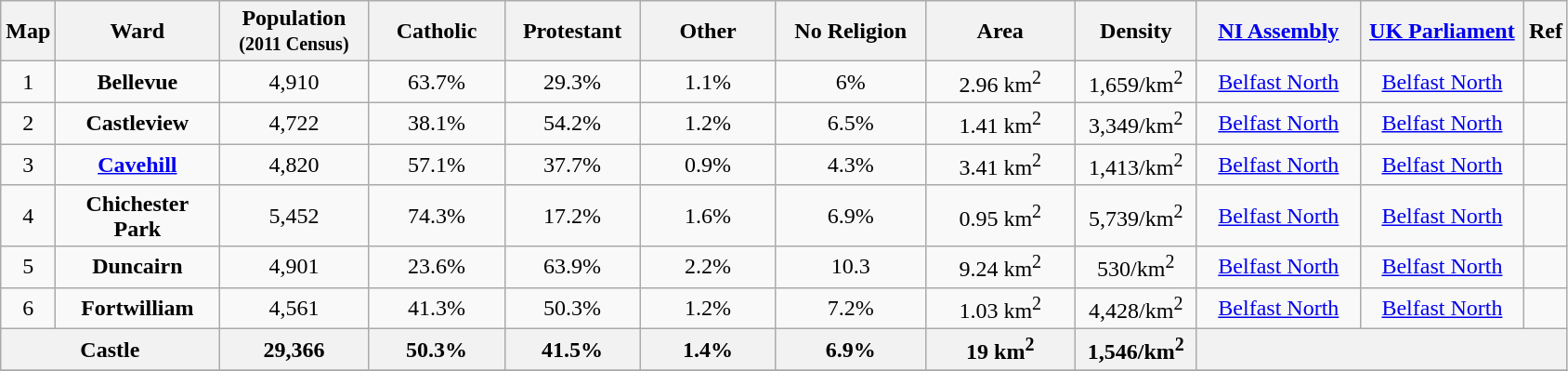<table class="wikitable sortable" style="text-align:center">
<tr>
<th class="unsortable">Map</th>
<th width = 110px>Ward</th>
<th width = 100px>Population <br> <small>(2011 Census)</small></th>
<th width = 90px>Catholic</th>
<th width = 90px>Protestant</th>
<th width = 90px>Other</th>
<th width = 100px>No Religion</th>
<th width = 100px>Area</th>
<th width = 80px>Density</th>
<th class="unsortable" width = 110px><a href='#'>NI Assembly</a></th>
<th class="unsortable" width = 110px><a href='#'>UK Parliament</a></th>
<th class="unsortable">Ref</th>
</tr>
<tr>
<td>1</td>
<td><strong>Bellevue</strong></td>
<td>4,910</td>
<td>63.7%</td>
<td>29.3%</td>
<td>1.1%</td>
<td>6%</td>
<td>2.96 km<sup>2</sup></td>
<td>1,659/km<sup>2</sup></td>
<td><a href='#'>Belfast North</a></td>
<td><a href='#'>Belfast North</a></td>
<td></td>
</tr>
<tr>
<td>2</td>
<td><strong>Castleview</strong></td>
<td>4,722</td>
<td>38.1%</td>
<td>54.2%</td>
<td>1.2%</td>
<td>6.5%</td>
<td>1.41 km<sup>2</sup></td>
<td>3,349/km<sup>2</sup></td>
<td><a href='#'>Belfast North</a></td>
<td><a href='#'>Belfast North</a></td>
<td></td>
</tr>
<tr>
<td>3</td>
<td><strong><a href='#'>Cavehill</a></strong></td>
<td>4,820</td>
<td>57.1%</td>
<td>37.7%</td>
<td>0.9%</td>
<td>4.3%</td>
<td>3.41 km<sup>2</sup></td>
<td>1,413/km<sup>2</sup></td>
<td><a href='#'>Belfast North</a></td>
<td><a href='#'>Belfast North</a></td>
<td></td>
</tr>
<tr>
<td>4</td>
<td><strong>Chichester Park</strong></td>
<td>5,452</td>
<td>74.3%</td>
<td>17.2%</td>
<td>1.6%</td>
<td>6.9%</td>
<td>0.95 km<sup>2</sup></td>
<td>5,739/km<sup>2</sup></td>
<td><a href='#'>Belfast North</a></td>
<td><a href='#'>Belfast North</a></td>
<td></td>
</tr>
<tr>
<td>5</td>
<td><strong>Duncairn</strong></td>
<td>4,901</td>
<td>23.6%</td>
<td>63.9%</td>
<td>2.2%</td>
<td>10.3</td>
<td>9.24 km<sup>2</sup></td>
<td>530/km<sup>2</sup></td>
<td><a href='#'>Belfast North</a></td>
<td><a href='#'>Belfast North</a></td>
<td></td>
</tr>
<tr>
<td>6</td>
<td><strong>Fortwilliam</strong></td>
<td>4,561</td>
<td>41.3%</td>
<td>50.3%</td>
<td>1.2%</td>
<td>7.2%</td>
<td>1.03 km<sup>2</sup></td>
<td>4,428/km<sup>2</sup></td>
<td><a href='#'>Belfast North</a></td>
<td><a href='#'>Belfast North</a></td>
<td></td>
</tr>
<tr>
<th colspan=2><strong>Castle</strong></th>
<th>29,366</th>
<th>50.3%</th>
<th>41.5%</th>
<th>1.4%</th>
<th>6.9%</th>
<th>19 km<sup>2</sup></th>
<th>1,546/km<sup>2</sup></th>
<th colspan=3></th>
</tr>
<tr>
</tr>
</table>
